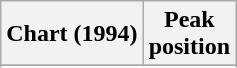<table class="wikitable sortable">
<tr>
<th align="left">Chart (1994)</th>
<th align="center">Peak<br>position</th>
</tr>
<tr>
</tr>
<tr>
</tr>
</table>
